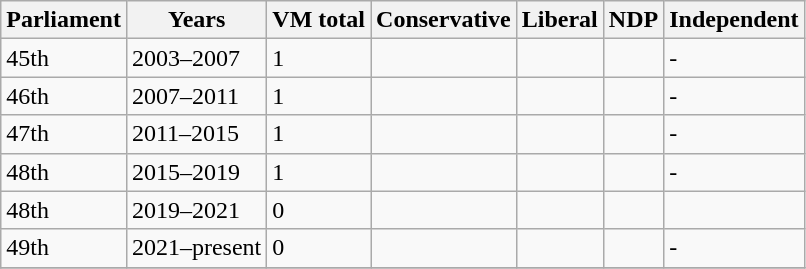<table class="wikitable sortable">
<tr>
<th data-sort-type="number">Parliament</th>
<th>Years</th>
<th>VM total</th>
<th>Conservative</th>
<th>Liberal</th>
<th>NDP</th>
<th>Independent</th>
</tr>
<tr>
<td>45th</td>
<td>2003–2007</td>
<td>1</td>
<td></td>
<td></td>
<td></td>
<td>-</td>
</tr>
<tr>
<td>46th</td>
<td>2007–2011</td>
<td>1</td>
<td></td>
<td></td>
<td></td>
<td>-</td>
</tr>
<tr>
<td>47th</td>
<td>2011–2015</td>
<td>1</td>
<td></td>
<td></td>
<td></td>
<td>-</td>
</tr>
<tr>
<td>48th</td>
<td>2015–2019</td>
<td>1</td>
<td></td>
<td></td>
<td></td>
<td>-</td>
</tr>
<tr>
<td>48th</td>
<td>2019–2021</td>
<td>0</td>
<td></td>
<td></td>
<td></td>
<td></td>
</tr>
<tr>
<td>49th</td>
<td>2021–present</td>
<td>0</td>
<td></td>
<td></td>
<td></td>
<td>-</td>
</tr>
<tr>
</tr>
</table>
